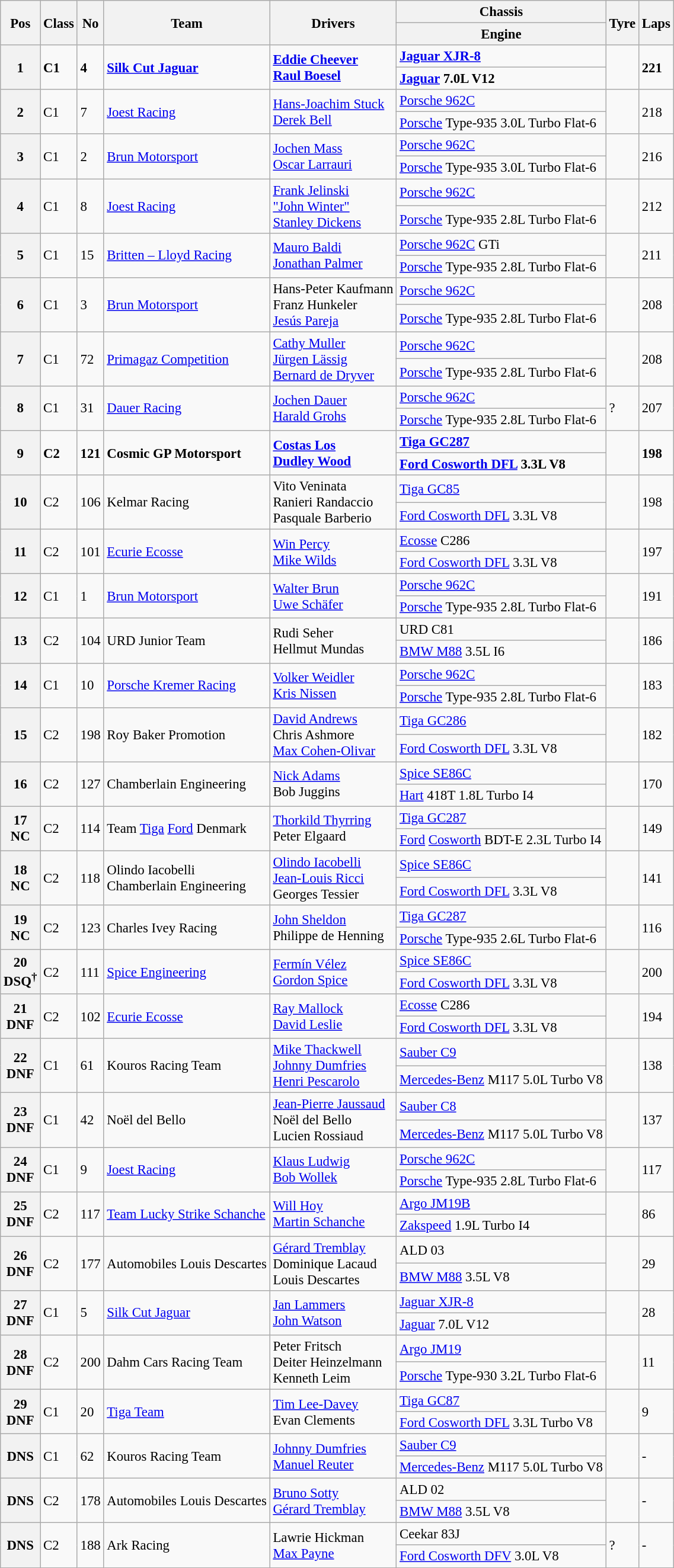<table class="wikitable" style="font-size: 95%;">
<tr>
<th rowspan=2>Pos</th>
<th rowspan=2>Class</th>
<th rowspan=2>No</th>
<th rowspan=2>Team</th>
<th rowspan=2>Drivers</th>
<th>Chassis</th>
<th rowspan=2>Tyre</th>
<th rowspan=2>Laps</th>
</tr>
<tr>
<th>Engine</th>
</tr>
<tr style="font-weight:bold">
<th rowspan=2>1</th>
<td rowspan=2>C1</td>
<td rowspan=2>4</td>
<td rowspan=2> <a href='#'>Silk Cut Jaguar</a></td>
<td rowspan=2> <a href='#'>Eddie Cheever</a><br> <a href='#'>Raul Boesel</a></td>
<td><a href='#'>Jaguar XJR-8</a></td>
<td rowspan=2></td>
<td rowspan=2>221</td>
</tr>
<tr style="font-weight:bold">
<td><a href='#'>Jaguar</a> 7.0L V12</td>
</tr>
<tr>
<th rowspan=2>2</th>
<td rowspan=2>C1</td>
<td rowspan=2>7</td>
<td rowspan=2> <a href='#'>Joest Racing</a></td>
<td rowspan=2> <a href='#'>Hans-Joachim Stuck</a><br> <a href='#'>Derek Bell</a></td>
<td><a href='#'>Porsche 962C</a></td>
<td rowspan=2></td>
<td rowspan=2>218</td>
</tr>
<tr>
<td><a href='#'>Porsche</a> Type-935 3.0L Turbo Flat-6</td>
</tr>
<tr>
<th rowspan=2>3</th>
<td rowspan=2>C1</td>
<td rowspan=2>2</td>
<td rowspan=2> <a href='#'>Brun Motorsport</a></td>
<td rowspan=2> <a href='#'>Jochen Mass</a><br> <a href='#'>Oscar Larrauri</a></td>
<td><a href='#'>Porsche 962C</a></td>
<td rowspan=2></td>
<td rowspan=2>216</td>
</tr>
<tr>
<td><a href='#'>Porsche</a> Type-935 3.0L Turbo Flat-6</td>
</tr>
<tr>
<th rowspan=2>4</th>
<td rowspan=2>C1</td>
<td rowspan=2>8</td>
<td rowspan=2> <a href='#'>Joest Racing</a></td>
<td rowspan=2> <a href='#'>Frank Jelinski</a><br> <a href='#'>"John Winter"</a><br> <a href='#'>Stanley Dickens</a></td>
<td><a href='#'>Porsche 962C</a></td>
<td rowspan=2></td>
<td rowspan=2>212</td>
</tr>
<tr>
<td><a href='#'>Porsche</a> Type-935 2.8L Turbo Flat-6</td>
</tr>
<tr>
<th rowspan=2>5</th>
<td rowspan=2>C1</td>
<td rowspan=2>15</td>
<td rowspan=2> <a href='#'>Britten – Lloyd Racing</a></td>
<td rowspan=2> <a href='#'>Mauro Baldi</a><br> <a href='#'>Jonathan Palmer</a></td>
<td><a href='#'>Porsche 962C</a> GTi</td>
<td rowspan=2></td>
<td rowspan=2>211</td>
</tr>
<tr>
<td><a href='#'>Porsche</a> Type-935 2.8L Turbo Flat-6</td>
</tr>
<tr>
<th rowspan=2>6</th>
<td rowspan=2>C1</td>
<td rowspan=2>3</td>
<td rowspan=2> <a href='#'>Brun Motorsport</a></td>
<td rowspan=2> Hans-Peter Kaufmann<br> Franz Hunkeler<br> <a href='#'>Jesús Pareja</a></td>
<td><a href='#'>Porsche 962C</a></td>
<td rowspan=2></td>
<td rowspan=2>208</td>
</tr>
<tr>
<td><a href='#'>Porsche</a> Type-935 2.8L Turbo Flat-6</td>
</tr>
<tr>
<th rowspan=2>7</th>
<td rowspan=2>C1</td>
<td rowspan=2>72</td>
<td rowspan=2> <a href='#'>Primagaz Competition</a></td>
<td rowspan=2> <a href='#'>Cathy Muller</a><br> <a href='#'>Jürgen Lässig</a><br> <a href='#'>Bernard de Dryver</a></td>
<td><a href='#'>Porsche 962C</a></td>
<td rowspan=2></td>
<td rowspan=2>208</td>
</tr>
<tr>
<td><a href='#'>Porsche</a> Type-935 2.8L Turbo Flat-6</td>
</tr>
<tr>
<th rowspan=2>8</th>
<td rowspan=2>C1</td>
<td rowspan=2>31</td>
<td rowspan=2> <a href='#'>Dauer Racing</a></td>
<td rowspan=2> <a href='#'>Jochen Dauer</a><br> <a href='#'>Harald Grohs</a></td>
<td><a href='#'>Porsche 962C</a></td>
<td rowspan=2>?</td>
<td rowspan=2>207</td>
</tr>
<tr>
<td><a href='#'>Porsche</a> Type-935 2.8L Turbo Flat-6</td>
</tr>
<tr style="font-weight:bold">
<th rowspan=2>9</th>
<td rowspan=2>C2</td>
<td rowspan=2>121</td>
<td rowspan=2> Cosmic GP Motorsport</td>
<td rowspan=2> <a href='#'>Costas Los</a><br> <a href='#'>Dudley Wood</a></td>
<td><a href='#'>Tiga GC287</a></td>
<td rowspan=2></td>
<td rowspan=2>198</td>
</tr>
<tr style="font-weight:bold">
<td><a href='#'>Ford Cosworth DFL</a> 3.3L V8</td>
</tr>
<tr>
<th rowspan=2>10</th>
<td rowspan=2>C2</td>
<td rowspan=2>106</td>
<td rowspan=2> Kelmar Racing</td>
<td rowspan=2> Vito Veninata<br> Ranieri Randaccio<br> Pasquale Barberio</td>
<td><a href='#'>Tiga GC85</a></td>
<td rowspan=2></td>
<td rowspan=2>198</td>
</tr>
<tr>
<td><a href='#'>Ford Cosworth DFL</a> 3.3L V8</td>
</tr>
<tr>
<th rowspan=2>11</th>
<td rowspan=2>C2</td>
<td rowspan=2>101</td>
<td rowspan=2> <a href='#'>Ecurie Ecosse</a></td>
<td rowspan=2> <a href='#'>Win Percy</a><br> <a href='#'>Mike Wilds</a></td>
<td><a href='#'>Ecosse</a> C286</td>
<td rowspan=2></td>
<td rowspan=2>197</td>
</tr>
<tr>
<td><a href='#'>Ford Cosworth DFL</a> 3.3L V8</td>
</tr>
<tr>
<th rowspan=2>12</th>
<td rowspan=2>C1</td>
<td rowspan=2>1</td>
<td rowspan=2> <a href='#'>Brun Motorsport</a></td>
<td rowspan=2> <a href='#'>Walter Brun</a><br> <a href='#'>Uwe Schäfer</a></td>
<td><a href='#'>Porsche 962C</a></td>
<td rowspan=2></td>
<td rowspan=2>191</td>
</tr>
<tr>
<td><a href='#'>Porsche</a> Type-935 2.8L Turbo Flat-6</td>
</tr>
<tr>
<th rowspan=2>13</th>
<td rowspan=2>C2</td>
<td rowspan=2>104</td>
<td rowspan=2> URD Junior Team</td>
<td rowspan=2> Rudi Seher<br> Hellmut Mundas</td>
<td>URD C81</td>
<td rowspan=2></td>
<td rowspan=2>186</td>
</tr>
<tr>
<td><a href='#'>BMW M88</a> 3.5L I6</td>
</tr>
<tr>
<th rowspan=2>14</th>
<td rowspan=2>C1</td>
<td rowspan=2>10</td>
<td rowspan=2> <a href='#'>Porsche Kremer Racing</a></td>
<td rowspan=2> <a href='#'>Volker Weidler</a><br> <a href='#'>Kris Nissen</a></td>
<td><a href='#'>Porsche 962C</a></td>
<td rowspan=2></td>
<td rowspan=2>183</td>
</tr>
<tr>
<td><a href='#'>Porsche</a> Type-935 2.8L Turbo Flat-6</td>
</tr>
<tr>
<th rowspan=2>15</th>
<td rowspan=2>C2</td>
<td rowspan=2>198</td>
<td rowspan=2> Roy Baker Promotion</td>
<td rowspan=2> <a href='#'>David Andrews</a><br> Chris Ashmore<br> <a href='#'>Max Cohen-Olivar</a></td>
<td><a href='#'>Tiga GC286</a></td>
<td rowspan=2></td>
<td rowspan=2>182</td>
</tr>
<tr>
<td><a href='#'>Ford Cosworth DFL</a> 3.3L V8</td>
</tr>
<tr>
<th rowspan=2>16</th>
<td rowspan=2>C2</td>
<td rowspan=2>127</td>
<td rowspan=2> Chamberlain Engineering</td>
<td rowspan=2> <a href='#'>Nick Adams</a><br> Bob Juggins</td>
<td><a href='#'>Spice SE86C</a></td>
<td rowspan=2></td>
<td rowspan=2>170</td>
</tr>
<tr>
<td><a href='#'>Hart</a> 418T 1.8L Turbo I4</td>
</tr>
<tr>
<th rowspan=2>17<br>NC</th>
<td rowspan=2>C2</td>
<td rowspan=2>114</td>
<td rowspan=2> Team <a href='#'>Tiga</a> <a href='#'>Ford</a> Denmark</td>
<td rowspan=2> <a href='#'>Thorkild Thyrring</a><br> Peter Elgaard</td>
<td><a href='#'>Tiga GC287</a></td>
<td rowspan=2></td>
<td rowspan=2>149</td>
</tr>
<tr>
<td><a href='#'>Ford</a> <a href='#'>Cosworth</a> BDT-E 2.3L Turbo I4</td>
</tr>
<tr>
<th rowspan=2>18<br>NC</th>
<td rowspan=2>C2</td>
<td rowspan=2>118</td>
<td rowspan=2> Olindo Iacobelli<br> Chamberlain Engineering</td>
<td rowspan=2> <a href='#'>Olindo Iacobelli</a><br> <a href='#'>Jean-Louis Ricci</a><br> Georges Tessier</td>
<td><a href='#'>Spice SE86C</a></td>
<td rowspan=2></td>
<td rowspan=2>141</td>
</tr>
<tr>
<td><a href='#'>Ford Cosworth DFL</a> 3.3L V8</td>
</tr>
<tr>
<th rowspan=2>19<br>NC</th>
<td rowspan=2>C2</td>
<td rowspan=2>123</td>
<td rowspan=2> Charles Ivey Racing</td>
<td rowspan=2> <a href='#'>John Sheldon</a><br> Philippe de Henning</td>
<td><a href='#'>Tiga GC287</a></td>
<td rowspan=2></td>
<td rowspan=2>116</td>
</tr>
<tr>
<td><a href='#'>Porsche</a> Type-935 2.6L Turbo Flat-6</td>
</tr>
<tr>
<th rowspan=2>20<br>DSQ<sup>†</sup></th>
<td rowspan=2>C2</td>
<td rowspan=2>111</td>
<td rowspan=2> <a href='#'>Spice Engineering</a></td>
<td rowspan=2> <a href='#'>Fermín Vélez</a><br> <a href='#'>Gordon Spice</a></td>
<td><a href='#'>Spice SE86C</a></td>
<td rowspan=2></td>
<td rowspan=2>200</td>
</tr>
<tr>
<td><a href='#'>Ford Cosworth DFL</a> 3.3L V8</td>
</tr>
<tr>
<th rowspan=2>21<br>DNF</th>
<td rowspan=2>C2</td>
<td rowspan=2>102</td>
<td rowspan=2> <a href='#'>Ecurie Ecosse</a></td>
<td rowspan=2> <a href='#'>Ray Mallock</a><br> <a href='#'>David Leslie</a></td>
<td><a href='#'>Ecosse</a> C286</td>
<td rowspan=2></td>
<td rowspan=2>194</td>
</tr>
<tr>
<td><a href='#'>Ford Cosworth DFL</a> 3.3L V8</td>
</tr>
<tr>
<th rowspan=2>22<br>DNF</th>
<td rowspan=2>C1</td>
<td rowspan=2>61</td>
<td rowspan=2> Kouros Racing Team</td>
<td rowspan=2> <a href='#'>Mike Thackwell</a><br> <a href='#'>Johnny Dumfries</a><br> <a href='#'>Henri Pescarolo</a></td>
<td><a href='#'>Sauber C9</a></td>
<td rowspan=2></td>
<td rowspan=2>138</td>
</tr>
<tr>
<td><a href='#'>Mercedes-Benz</a> M117 5.0L Turbo V8</td>
</tr>
<tr>
<th rowspan=2>23<br>DNF</th>
<td rowspan=2>C1</td>
<td rowspan=2>42</td>
<td rowspan=2> Noël del Bello</td>
<td rowspan=2> <a href='#'>Jean-Pierre Jaussaud</a><br> Noël del Bello<br> Lucien Rossiaud</td>
<td><a href='#'>Sauber C8</a></td>
<td rowspan=2></td>
<td rowspan=2>137</td>
</tr>
<tr>
<td><a href='#'>Mercedes-Benz</a> M117 5.0L Turbo V8</td>
</tr>
<tr>
<th rowspan=2>24<br>DNF</th>
<td rowspan=2>C1</td>
<td rowspan=2>9</td>
<td rowspan=2> <a href='#'>Joest Racing</a></td>
<td rowspan=2> <a href='#'>Klaus Ludwig</a><br> <a href='#'>Bob Wollek</a></td>
<td><a href='#'>Porsche 962C</a></td>
<td rowspan=2></td>
<td rowspan=2>117</td>
</tr>
<tr>
<td><a href='#'>Porsche</a> Type-935 2.8L Turbo Flat-6</td>
</tr>
<tr>
<th rowspan=2>25<br>DNF</th>
<td rowspan=2>C2</td>
<td rowspan=2>117</td>
<td rowspan=2> <a href='#'>Team Lucky Strike Schanche</a></td>
<td rowspan=2> <a href='#'>Will Hoy</a><br> <a href='#'>Martin Schanche</a></td>
<td><a href='#'>Argo JM19B</a></td>
<td rowspan=2></td>
<td rowspan=2>86</td>
</tr>
<tr>
<td><a href='#'>Zakspeed</a> 1.9L Turbo I4</td>
</tr>
<tr>
<th rowspan=2>26<br>DNF</th>
<td rowspan=2>C2</td>
<td rowspan=2>177</td>
<td rowspan=2> Automobiles Louis Descartes</td>
<td rowspan=2> <a href='#'>Gérard Tremblay</a><br> Dominique Lacaud<br> Louis Descartes</td>
<td>ALD 03</td>
<td rowspan=2></td>
<td rowspan=2>29</td>
</tr>
<tr>
<td><a href='#'>BMW M88</a> 3.5L V8</td>
</tr>
<tr>
<th rowspan=2>27<br>DNF</th>
<td rowspan=2>C1</td>
<td rowspan=2>5</td>
<td rowspan=2> <a href='#'>Silk Cut Jaguar</a></td>
<td rowspan=2> <a href='#'>Jan Lammers</a><br> <a href='#'>John Watson</a></td>
<td><a href='#'>Jaguar XJR-8</a></td>
<td rowspan=2></td>
<td rowspan=2>28</td>
</tr>
<tr>
<td><a href='#'>Jaguar</a> 7.0L V12</td>
</tr>
<tr>
<th rowspan=2>28<br>DNF</th>
<td rowspan=2>C2</td>
<td rowspan=2>200</td>
<td rowspan=2> Dahm Cars Racing Team</td>
<td rowspan=2> Peter Fritsch<br> Deiter Heinzelmann<br> Kenneth Leim</td>
<td><a href='#'>Argo JM19</a></td>
<td rowspan=2></td>
<td rowspan=2>11</td>
</tr>
<tr>
<td><a href='#'>Porsche</a> Type-930 3.2L Turbo Flat-6</td>
</tr>
<tr>
<th rowspan=2>29<br>DNF</th>
<td rowspan=2>C1</td>
<td rowspan=2>20</td>
<td rowspan=2> <a href='#'>Tiga Team</a></td>
<td rowspan=2> <a href='#'>Tim Lee-Davey</a><br> Evan Clements</td>
<td><a href='#'>Tiga GC87</a></td>
<td rowspan=2></td>
<td rowspan=2>9</td>
</tr>
<tr>
<td><a href='#'>Ford Cosworth DFL</a> 3.3L Turbo V8</td>
</tr>
<tr>
<th rowspan=2>DNS</th>
<td rowspan=2>C1</td>
<td rowspan=2>62</td>
<td rowspan=2> Kouros Racing Team</td>
<td rowspan=2> <a href='#'>Johnny Dumfries</a><br> <a href='#'>Manuel Reuter</a></td>
<td><a href='#'>Sauber C9</a></td>
<td rowspan=2></td>
<td rowspan=2>-</td>
</tr>
<tr>
<td><a href='#'>Mercedes-Benz</a> M117 5.0L Turbo V8</td>
</tr>
<tr>
<th rowspan=2>DNS</th>
<td rowspan=2>C2</td>
<td rowspan=2>178</td>
<td rowspan=2> Automobiles Louis Descartes</td>
<td rowspan=2> <a href='#'>Bruno Sotty</a><br> <a href='#'>Gérard Tremblay</a></td>
<td>ALD 02</td>
<td rowspan=2></td>
<td rowspan=2>-</td>
</tr>
<tr>
<td><a href='#'>BMW M88</a> 3.5L V8</td>
</tr>
<tr>
<th rowspan=2>DNS</th>
<td rowspan=2>C2</td>
<td rowspan=2>188</td>
<td rowspan=2> Ark Racing</td>
<td rowspan=2> Lawrie Hickman<br> <a href='#'>Max Payne</a></td>
<td>Ceekar 83J</td>
<td rowspan=2>?</td>
<td rowspan=2>-</td>
</tr>
<tr>
<td><a href='#'>Ford Cosworth DFV</a> 3.0L V8</td>
</tr>
</table>
